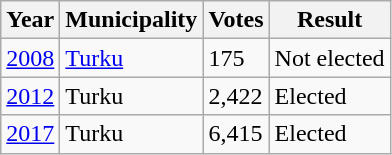<table class="wikitable">
<tr>
<th>Year</th>
<th>Municipality</th>
<th>Votes</th>
<th>Result</th>
</tr>
<tr>
<td><a href='#'>2008</a></td>
<td><a href='#'>Turku</a></td>
<td>175</td>
<td>Not elected</td>
</tr>
<tr>
<td><a href='#'>2012</a></td>
<td>Turku</td>
<td>2,422</td>
<td>Elected</td>
</tr>
<tr>
<td><a href='#'>2017</a></td>
<td>Turku</td>
<td>6,415</td>
<td>Elected</td>
</tr>
</table>
